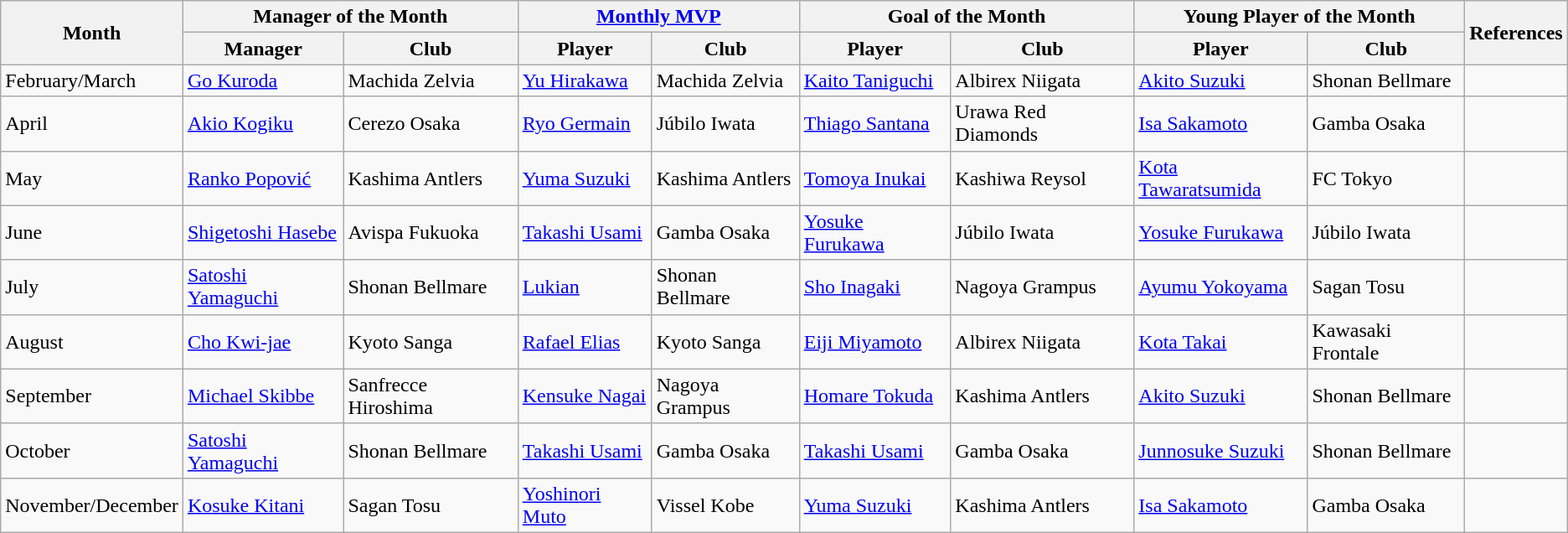<table class="wikitable">
<tr>
<th rowspan="2">Month</th>
<th colspan="2">Manager of the Month</th>
<th colspan="2"><a href='#'>Monthly MVP</a></th>
<th colspan="2">Goal of the Month</th>
<th colspan="2">Young Player of the Month</th>
<th rowspan="2">References</th>
</tr>
<tr>
<th>Manager</th>
<th>Club</th>
<th>Player</th>
<th>Club</th>
<th>Player</th>
<th>Club</th>
<th>Player</th>
<th>Club</th>
</tr>
<tr>
<td>February/March</td>
<td> <a href='#'>Go Kuroda</a></td>
<td>Machida Zelvia</td>
<td> <a href='#'>Yu Hirakawa</a></td>
<td>Machida Zelvia</td>
<td> <a href='#'>Kaito Taniguchi</a></td>
<td>Albirex Niigata</td>
<td> <a href='#'>Akito Suzuki</a></td>
<td>Shonan Bellmare</td>
<td align=center></td>
</tr>
<tr>
<td>April</td>
<td> <a href='#'>Akio Kogiku</a></td>
<td>Cerezo Osaka</td>
<td> <a href='#'>Ryo Germain</a></td>
<td>Júbilo Iwata</td>
<td> <a href='#'>Thiago Santana</a></td>
<td>Urawa Red Diamonds</td>
<td> <a href='#'>Isa Sakamoto</a></td>
<td>Gamba Osaka</td>
<td align=center></td>
</tr>
<tr>
<td>May</td>
<td> <a href='#'>Ranko Popović</a></td>
<td>Kashima Antlers</td>
<td> <a href='#'>Yuma Suzuki</a></td>
<td>Kashima Antlers</td>
<td> <a href='#'>Tomoya Inukai</a></td>
<td>Kashiwa Reysol</td>
<td> <a href='#'>Kota Tawaratsumida</a></td>
<td>FC Tokyo</td>
<td align=center></td>
</tr>
<tr>
<td>June</td>
<td> <a href='#'>Shigetoshi Hasebe</a></td>
<td>Avispa Fukuoka</td>
<td> <a href='#'>Takashi Usami</a></td>
<td>Gamba Osaka</td>
<td> <a href='#'>Yosuke Furukawa</a></td>
<td>Júbilo Iwata</td>
<td> <a href='#'>Yosuke Furukawa</a></td>
<td>Júbilo Iwata</td>
<td align=center></td>
</tr>
<tr>
<td>July</td>
<td> <a href='#'>Satoshi Yamaguchi</a></td>
<td>Shonan Bellmare</td>
<td> <a href='#'>Lukian</a></td>
<td>Shonan Bellmare</td>
<td> <a href='#'>Sho Inagaki</a></td>
<td>Nagoya Grampus</td>
<td> <a href='#'>Ayumu Yokoyama</a></td>
<td>Sagan Tosu</td>
<td align=center></td>
</tr>
<tr>
<td>August</td>
<td> <a href='#'>Cho Kwi-jae</a></td>
<td>Kyoto Sanga</td>
<td> <a href='#'>Rafael Elias</a></td>
<td>Kyoto Sanga</td>
<td> <a href='#'>Eiji Miyamoto</a></td>
<td>Albirex Niigata</td>
<td> <a href='#'>Kota Takai</a></td>
<td>Kawasaki Frontale</td>
<td align=center></td>
</tr>
<tr>
<td>September</td>
<td> <a href='#'>Michael Skibbe</a></td>
<td>Sanfrecce Hiroshima</td>
<td> <a href='#'>Kensuke Nagai</a></td>
<td>Nagoya Grampus</td>
<td> <a href='#'>Homare Tokuda</a></td>
<td>Kashima Antlers</td>
<td> <a href='#'>Akito Suzuki</a></td>
<td>Shonan Bellmare</td>
<td align=center></td>
</tr>
<tr>
<td>October</td>
<td> <a href='#'>Satoshi Yamaguchi</a></td>
<td>Shonan Bellmare</td>
<td> <a href='#'>Takashi Usami</a></td>
<td>Gamba Osaka</td>
<td> <a href='#'>Takashi Usami</a></td>
<td>Gamba Osaka</td>
<td> <a href='#'>Junnosuke Suzuki</a></td>
<td>Shonan Bellmare</td>
<td align=center></td>
</tr>
<tr>
<td>November/December</td>
<td> <a href='#'>Kosuke Kitani</a></td>
<td>Sagan Tosu</td>
<td> <a href='#'>Yoshinori Muto</a></td>
<td>Vissel Kobe</td>
<td> <a href='#'>Yuma Suzuki</a></td>
<td>Kashima Antlers</td>
<td> <a href='#'>Isa Sakamoto</a></td>
<td>Gamba Osaka</td>
<td align=center></td>
</tr>
</table>
